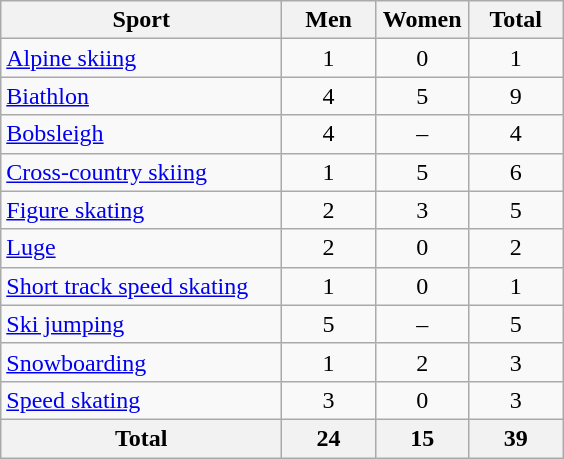<table class="wikitable sortable" style="text-align:center;">
<tr>
<th width=180>Sport</th>
<th width=55>Men</th>
<th width=55>Women</th>
<th width=55>Total</th>
</tr>
<tr>
<td align=left><a href='#'>Alpine skiing</a></td>
<td>1</td>
<td>0</td>
<td>1</td>
</tr>
<tr>
<td align=left><a href='#'>Biathlon</a></td>
<td>4</td>
<td>5</td>
<td>9</td>
</tr>
<tr>
<td align=left><a href='#'>Bobsleigh</a></td>
<td>4</td>
<td>–</td>
<td>4</td>
</tr>
<tr>
<td align=left><a href='#'>Cross-country skiing</a></td>
<td>1</td>
<td>5</td>
<td>6</td>
</tr>
<tr>
<td align=left><a href='#'>Figure skating</a></td>
<td>2</td>
<td>3</td>
<td>5</td>
</tr>
<tr>
<td align=left><a href='#'>Luge</a></td>
<td>2</td>
<td>0</td>
<td>2</td>
</tr>
<tr>
<td align=left><a href='#'>Short track speed skating</a></td>
<td>1</td>
<td>0</td>
<td>1</td>
</tr>
<tr>
<td align=left><a href='#'>Ski jumping</a></td>
<td>5</td>
<td>–</td>
<td>5</td>
</tr>
<tr>
<td align=left><a href='#'>Snowboarding</a></td>
<td>1</td>
<td>2</td>
<td>3</td>
</tr>
<tr>
<td align=left><a href='#'>Speed skating</a></td>
<td>3</td>
<td>0</td>
<td>3</td>
</tr>
<tr>
<th>Total</th>
<th>24</th>
<th>15</th>
<th>39</th>
</tr>
</table>
